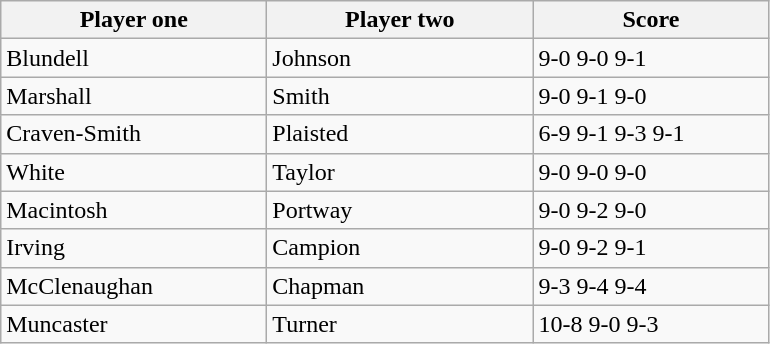<table class="wikitable">
<tr>
<th width=170>Player one</th>
<th width=170>Player two</th>
<th width=150>Score</th>
</tr>
<tr>
<td> Blundell</td>
<td> Johnson</td>
<td>9-0 9-0 9-1</td>
</tr>
<tr>
<td> Marshall</td>
<td> Smith</td>
<td>9-0 9-1 9-0</td>
</tr>
<tr>
<td> Craven-Smith</td>
<td> Plaisted</td>
<td>6-9 9-1 9-3 9-1</td>
</tr>
<tr>
<td> White</td>
<td> Taylor</td>
<td>9-0 9-0 9-0</td>
</tr>
<tr>
<td> Macintosh</td>
<td> Portway</td>
<td>9-0 9-2 9-0</td>
</tr>
<tr>
<td> Irving</td>
<td> Campion</td>
<td>9-0 9-2 9-1</td>
</tr>
<tr>
<td> McClenaughan</td>
<td> Chapman</td>
<td>9-3 9-4 9-4</td>
</tr>
<tr>
<td> Muncaster</td>
<td> Turner</td>
<td>10-8 9-0 9-3</td>
</tr>
</table>
